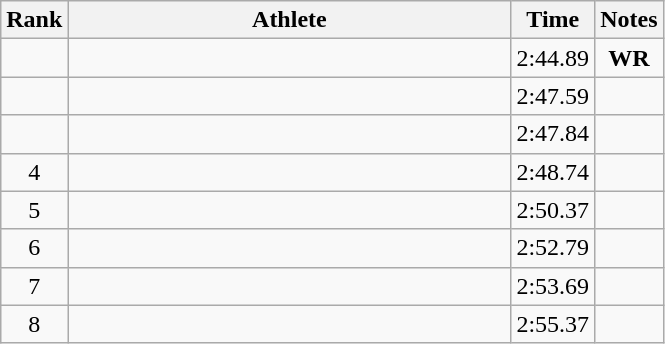<table class=wikitable>
<tr>
<th>Rank</th>
<th style=width:18em>Athlete</th>
<th>Time</th>
<th>Notes</th>
</tr>
<tr align=center>
<td></td>
<td align=left></td>
<td>2:44.89</td>
<td><strong>WR</strong></td>
</tr>
<tr align=center>
<td></td>
<td align=left></td>
<td>2:47.59</td>
<td></td>
</tr>
<tr align=center>
<td></td>
<td align=left></td>
<td>2:47.84</td>
<td></td>
</tr>
<tr align=center>
<td>4</td>
<td align=left></td>
<td>2:48.74</td>
<td></td>
</tr>
<tr align=center>
<td>5</td>
<td align=left></td>
<td>2:50.37</td>
<td></td>
</tr>
<tr align=center>
<td>6</td>
<td align=left></td>
<td>2:52.79</td>
<td></td>
</tr>
<tr align=center>
<td>7</td>
<td align=left></td>
<td>2:53.69</td>
<td></td>
</tr>
<tr align=center>
<td>8</td>
<td align=left></td>
<td>2:55.37</td>
<td></td>
</tr>
</table>
